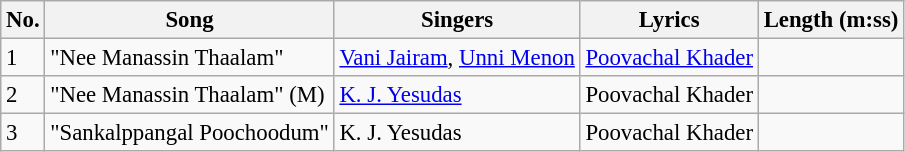<table class="wikitable" style="font-size:95%;">
<tr>
<th>No.</th>
<th>Song</th>
<th>Singers</th>
<th>Lyrics</th>
<th>Length (m:ss)</th>
</tr>
<tr>
<td>1</td>
<td>"Nee Manassin Thaalam"</td>
<td><a href='#'>Vani Jairam</a>, <a href='#'>Unni Menon</a></td>
<td><a href='#'>Poovachal Khader</a></td>
<td></td>
</tr>
<tr>
<td>2</td>
<td>"Nee Manassin Thaalam" (M)</td>
<td><a href='#'>K. J. Yesudas</a></td>
<td>Poovachal Khader</td>
<td></td>
</tr>
<tr>
<td>3</td>
<td>"Sankalppangal Poochoodum"</td>
<td>K. J. Yesudas</td>
<td>Poovachal Khader</td>
<td></td>
</tr>
</table>
